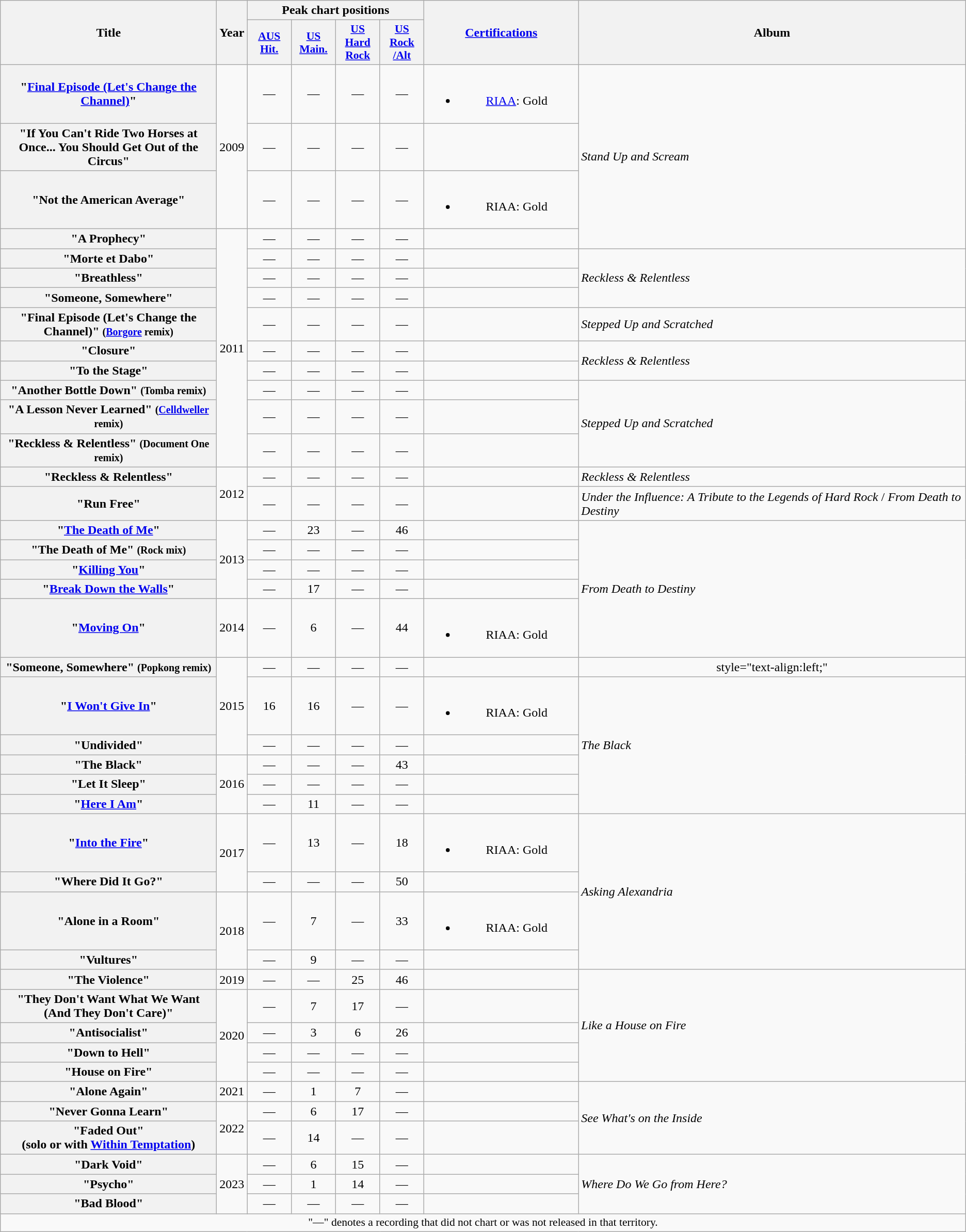<table class="wikitable plainrowheaders" style="text-align:center;">
<tr>
<th scope="col" rowspan="2" style="width:17em;">Title</th>
<th scope="col" rowspan="2">Year</th>
<th scope="col" colspan="4">Peak chart positions</th>
<th scope="col" rowspan="2" style="width:12em;"><a href='#'>Certifications</a></th>
<th scope="col" rowspan="2">Album</th>
</tr>
<tr>
<th style="width:3.5em;font-size:90%"><a href='#'>AUS<br>Hit.</a><br></th>
<th style="width:3.5em;font-size:90%"><a href='#'>US<br>Main.</a><br></th>
<th style="width:3.5em;font-size:90%"><a href='#'>US<br>Hard<br>Rock</a><br></th>
<th style="width:3.5em;font-size:90%"><a href='#'>US<br>Rock<br>/Alt</a><br></th>
</tr>
<tr>
<th scope="row">"<a href='#'>Final Episode (Let's Change the Channel)</a>"</th>
<td rowspan="3">2009</td>
<td>—</td>
<td>—</td>
<td>—</td>
<td>—</td>
<td><br><ul><li><a href='#'>RIAA</a>: Gold</li></ul></td>
<td rowspan="4" style="text-align:left;"><em>Stand Up and Scream</em></td>
</tr>
<tr>
<th scope="row">"If You Can't Ride Two Horses at Once... You Should Get Out of the Circus"</th>
<td>—</td>
<td>—</td>
<td>—</td>
<td>—</td>
<td></td>
</tr>
<tr>
<th scope="row">"Not the American Average"</th>
<td>—</td>
<td>—</td>
<td>—</td>
<td>—</td>
<td><br><ul><li>RIAA: Gold</li></ul></td>
</tr>
<tr>
<th scope="row">"A Prophecy"</th>
<td rowspan="10">2011</td>
<td>—</td>
<td>—</td>
<td>—</td>
<td>—</td>
<td></td>
</tr>
<tr>
<th scope="row">"Morte et Dabo"</th>
<td>—</td>
<td>—</td>
<td>—</td>
<td>—</td>
<td></td>
<td rowspan="3" style="text-align:left;"><em>Reckless & Relentless</em></td>
</tr>
<tr>
<th scope="row">"Breathless"</th>
<td>—</td>
<td>—</td>
<td>—</td>
<td>—</td>
<td></td>
</tr>
<tr>
<th scope="row">"Someone, Somewhere"</th>
<td>—</td>
<td>—</td>
<td>—</td>
<td>—</td>
<td></td>
</tr>
<tr>
<th scope="row">"Final Episode (Let's Change the Channel)" <small>(<a href='#'>Borgore</a> remix)</small></th>
<td>—</td>
<td>—</td>
<td>—</td>
<td>—</td>
<td></td>
<td style="text-align:left;"><em>Stepped Up and Scratched</em></td>
</tr>
<tr>
<th scope="row">"Closure"</th>
<td>—</td>
<td>—</td>
<td>—</td>
<td>—</td>
<td></td>
<td rowspan="2" style="text-align:left;"><em>Reckless & Relentless</em></td>
</tr>
<tr>
<th scope="row">"To the Stage"</th>
<td>—</td>
<td>—</td>
<td>—</td>
<td>—</td>
<td></td>
</tr>
<tr>
<th scope="row">"Another Bottle Down" <small>(Tomba remix)</small></th>
<td>—</td>
<td>—</td>
<td>—</td>
<td>—</td>
<td></td>
<td rowspan="3" style="text-align:left;"><em>Stepped Up and Scratched</em></td>
</tr>
<tr>
<th scope="row">"A Lesson Never Learned" <small>(<a href='#'>Celldweller</a> remix)</small></th>
<td>—</td>
<td>—</td>
<td>—</td>
<td>—</td>
<td></td>
</tr>
<tr>
<th scope="row">"Reckless & Relentless" <small>(Document One remix)</small></th>
<td>—</td>
<td>—</td>
<td>—</td>
<td>—</td>
<td></td>
</tr>
<tr>
<th scope="row">"Reckless & Relentless"</th>
<td rowspan="2">2012</td>
<td>—</td>
<td>—</td>
<td>—</td>
<td>—</td>
<td></td>
<td style="text-align:left;"><em>Reckless & Relentless</em></td>
</tr>
<tr>
<th scope="row">"Run Free"</th>
<td>—</td>
<td>—</td>
<td>—</td>
<td>—</td>
<td></td>
<td style="text-align:left;"><em>Under the Influence: A Tribute to the Legends of Hard Rock</em> / <em>From Death to Destiny</em></td>
</tr>
<tr>
<th scope="row">"<a href='#'>The Death of Me</a>"</th>
<td rowspan="4">2013</td>
<td>—</td>
<td>23</td>
<td>—</td>
<td>46</td>
<td></td>
<td rowspan="5" style="text-align:left;"><em>From Death to Destiny</em></td>
</tr>
<tr>
<th scope="row">"The Death of Me" <small>(Rock mix)</small></th>
<td>—</td>
<td>—</td>
<td>—</td>
<td>—</td>
<td></td>
</tr>
<tr>
<th scope="row">"<a href='#'>Killing You</a>"</th>
<td>—</td>
<td>—</td>
<td>—</td>
<td>—</td>
<td></td>
</tr>
<tr>
<th scope="row">"<a href='#'>Break Down the Walls</a>"</th>
<td>—</td>
<td>17</td>
<td>—</td>
<td>—</td>
<td></td>
</tr>
<tr>
<th scope="row">"<a href='#'>Moving On</a>"</th>
<td>2014</td>
<td>—</td>
<td>6</td>
<td>—</td>
<td>44</td>
<td><br><ul><li>RIAA: Gold</li></ul></td>
</tr>
<tr>
<th scope="row">"Someone, Somewhere" <small>(Popkong remix)</small></th>
<td rowspan="3">2015</td>
<td>—</td>
<td>—</td>
<td>—</td>
<td>—</td>
<td></td>
<td>style="text-align:left;" </td>
</tr>
<tr>
<th scope="row">"<a href='#'>I Won't Give In</a>"</th>
<td>16</td>
<td>16</td>
<td>—</td>
<td>—</td>
<td><br><ul><li>RIAA: Gold</li></ul></td>
<td rowspan="5" style="text-align:left;"><em>The Black</em></td>
</tr>
<tr>
<th scope="row">"Undivided"</th>
<td>—</td>
<td>—</td>
<td>—</td>
<td>—</td>
<td></td>
</tr>
<tr>
<th scope="row">"The Black"</th>
<td rowspan="3">2016</td>
<td>—</td>
<td>—</td>
<td>—</td>
<td>43</td>
<td></td>
</tr>
<tr>
<th scope="row">"Let It Sleep"</th>
<td>—</td>
<td>—</td>
<td>—</td>
<td>—</td>
<td></td>
</tr>
<tr>
<th scope="row">"<a href='#'>Here I Am</a>"</th>
<td>—</td>
<td>11</td>
<td>—</td>
<td>—</td>
<td></td>
</tr>
<tr>
<th scope="row">"<a href='#'>Into the Fire</a>"</th>
<td rowspan="2">2017</td>
<td>—</td>
<td>13</td>
<td>—</td>
<td>18</td>
<td><br><ul><li>RIAA: Gold</li></ul></td>
<td rowspan="4" style="text-align:left;"><em>Asking Alexandria</em></td>
</tr>
<tr>
<th scope="row">"Where Did It Go?"</th>
<td>—</td>
<td>—</td>
<td>—</td>
<td>50</td>
<td></td>
</tr>
<tr>
<th scope="row">"Alone in a Room"</th>
<td rowspan="2">2018</td>
<td>—</td>
<td>7</td>
<td>—</td>
<td>33</td>
<td><br><ul><li>RIAA: Gold</li></ul></td>
</tr>
<tr>
<th scope="row">"Vultures"</th>
<td>—</td>
<td>9</td>
<td>—</td>
<td>—</td>
<td></td>
</tr>
<tr>
<th scope="row">"The Violence"</th>
<td>2019</td>
<td>—</td>
<td>—</td>
<td>25</td>
<td>46</td>
<td></td>
<td rowspan="5" style="text-align:left;"><em>Like a House on Fire</em></td>
</tr>
<tr>
<th scope="row">"They Don't Want What We Want (And They Don't Care)"</th>
<td rowspan="4">2020</td>
<td>—</td>
<td>7</td>
<td>17</td>
<td>—</td>
<td></td>
</tr>
<tr>
<th scope="row">"Antisocialist"</th>
<td>—</td>
<td>3</td>
<td>6</td>
<td>26</td>
<td></td>
</tr>
<tr>
<th scope="row">"Down to Hell"</th>
<td>—</td>
<td>—</td>
<td>—</td>
<td>—</td>
<td></td>
</tr>
<tr>
<th scope="row">"House on Fire"</th>
<td>—</td>
<td>—</td>
<td>—</td>
<td>—</td>
<td></td>
</tr>
<tr>
<th scope="row">"Alone Again"</th>
<td>2021</td>
<td>—</td>
<td>1</td>
<td>7</td>
<td>—</td>
<td></td>
<td rowspan="3" style="text-align:left;"><em>See What's on the Inside</em></td>
</tr>
<tr>
<th scope="row">"Never Gonna Learn"</th>
<td rowspan="2">2022</td>
<td>—</td>
<td>6</td>
<td>17</td>
<td>—</td>
<td></td>
</tr>
<tr>
<th scope="row">"Faded Out"<br><span>(solo or with <a href='#'>Within Temptation</a>)</span></th>
<td>—</td>
<td>14</td>
<td>—</td>
<td>—</td>
<td></td>
</tr>
<tr>
<th scope="row">"Dark Void"</th>
<td rowspan="3">2023</td>
<td>—</td>
<td>6</td>
<td>15</td>
<td>—</td>
<td></td>
<td rowspan="3" style="text-align:left;"><em>Where Do We Go from Here?</em></td>
</tr>
<tr>
<th scope="row">"Psycho"</th>
<td>—</td>
<td>1</td>
<td>14</td>
<td>—</td>
<td></td>
</tr>
<tr>
<th scope="row">"Bad Blood"</th>
<td>—</td>
<td>—</td>
<td>—</td>
<td>—</td>
<td></td>
</tr>
<tr>
<td colspan="8" style="font-size:90%">"—" denotes a recording that did not chart or was not released in that territory.</td>
</tr>
</table>
